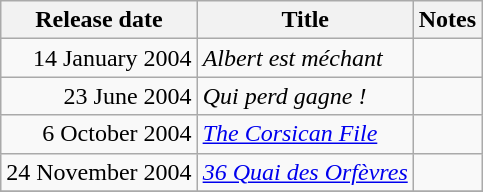<table class="wikitable sortable">
<tr>
<th scope="col">Release date</th>
<th>Title</th>
<th>Notes</th>
</tr>
<tr>
<td style="text-align:right;">14 January 2004</td>
<td><em>Albert est méchant</em></td>
<td></td>
</tr>
<tr>
<td style="text-align:right;">23 June 2004</td>
<td><em>Qui perd gagne !</em></td>
<td></td>
</tr>
<tr>
<td style="text-align:right;">6 October 2004</td>
<td><em><a href='#'>The Corsican File</a></em></td>
<td></td>
</tr>
<tr>
<td style="text-align:right;">24 November 2004</td>
<td><em><a href='#'>36 Quai des Orfèvres</a></em></td>
<td></td>
</tr>
<tr>
</tr>
</table>
